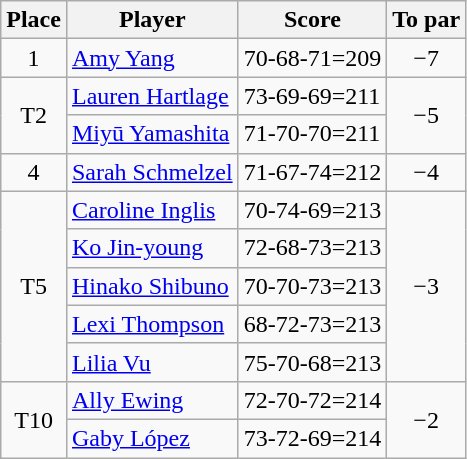<table class="wikitable">
<tr>
<th>Place</th>
<th>Player</th>
<th>Score</th>
<th>To par</th>
</tr>
<tr>
<td align=center>1</td>
<td> <a href='#'>Amy Yang</a></td>
<td>70-68-71=209</td>
<td align=center>−7</td>
</tr>
<tr>
<td rowspan=2 align=center>T2</td>
<td> <a href='#'>Lauren Hartlage</a></td>
<td>73-69-69=211</td>
<td rowspan=2  align=center>−5</td>
</tr>
<tr>
<td> <a href='#'>Miyū Yamashita</a></td>
<td>71-70-70=211</td>
</tr>
<tr>
<td align=center>4</td>
<td> <a href='#'>Sarah Schmelzel</a></td>
<td>71-67-74=212</td>
<td align=center>−4</td>
</tr>
<tr>
<td rowspan=5 align=center>T5</td>
<td> <a href='#'>Caroline Inglis</a></td>
<td>70-74-69=213</td>
<td rowspan=5  align=center>−3</td>
</tr>
<tr>
<td> <a href='#'>Ko Jin-young</a></td>
<td>72-68-73=213</td>
</tr>
<tr>
<td> <a href='#'>Hinako Shibuno</a></td>
<td>70-70-73=213</td>
</tr>
<tr>
<td> <a href='#'>Lexi Thompson</a></td>
<td>68-72-73=213</td>
</tr>
<tr>
<td> <a href='#'>Lilia Vu</a></td>
<td>75-70-68=213</td>
</tr>
<tr>
<td rowspan=2 align=center>T10</td>
<td> <a href='#'>Ally Ewing</a></td>
<td>72-70-72=214</td>
<td rowspan=2  align=center>−2</td>
</tr>
<tr>
<td> <a href='#'>Gaby López</a></td>
<td>73-72-69=214</td>
</tr>
</table>
